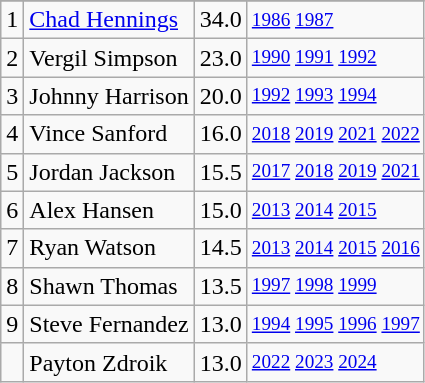<table class="wikitable">
<tr>
</tr>
<tr>
<td>1</td>
<td><a href='#'>Chad Hennings</a></td>
<td>34.0</td>
<td style="font-size:80%;"><a href='#'>1986</a> <a href='#'>1987</a></td>
</tr>
<tr>
<td>2</td>
<td>Vergil Simpson</td>
<td>23.0</td>
<td style="font-size:80%;"><a href='#'>1990</a> <a href='#'>1991</a> <a href='#'>1992</a></td>
</tr>
<tr>
<td>3</td>
<td>Johnny Harrison</td>
<td>20.0</td>
<td style="font-size:80%;"><a href='#'>1992</a> <a href='#'>1993</a> <a href='#'>1994</a></td>
</tr>
<tr>
<td>4</td>
<td>Vince Sanford</td>
<td>16.0</td>
<td style="font-size:80%;"><a href='#'>2018</a> <a href='#'>2019</a> <a href='#'>2021</a> <a href='#'>2022</a></td>
</tr>
<tr>
<td>5</td>
<td>Jordan Jackson</td>
<td>15.5</td>
<td style="font-size:80%;"><a href='#'>2017</a> <a href='#'>2018</a> <a href='#'>2019</a> <a href='#'>2021</a></td>
</tr>
<tr>
<td>6</td>
<td>Alex Hansen</td>
<td>15.0</td>
<td style="font-size:80%;"><a href='#'>2013</a> <a href='#'>2014</a> <a href='#'>2015</a></td>
</tr>
<tr>
<td>7</td>
<td>Ryan Watson</td>
<td>14.5</td>
<td style="font-size:80%;"><a href='#'>2013</a> <a href='#'>2014</a> <a href='#'>2015</a> <a href='#'>2016</a></td>
</tr>
<tr>
<td>8</td>
<td>Shawn Thomas</td>
<td>13.5</td>
<td style="font-size:80%;"><a href='#'>1997</a> <a href='#'>1998</a> <a href='#'>1999</a></td>
</tr>
<tr>
<td>9</td>
<td>Steve Fernandez</td>
<td>13.0</td>
<td style="font-size:80%;"><a href='#'>1994</a> <a href='#'>1995</a> <a href='#'>1996</a> <a href='#'>1997</a></td>
</tr>
<tr>
<td></td>
<td>Payton Zdroik</td>
<td>13.0</td>
<td style="font-size:80%;"><a href='#'>2022</a> <a href='#'>2023</a> <a href='#'>2024</a></td>
</tr>
</table>
